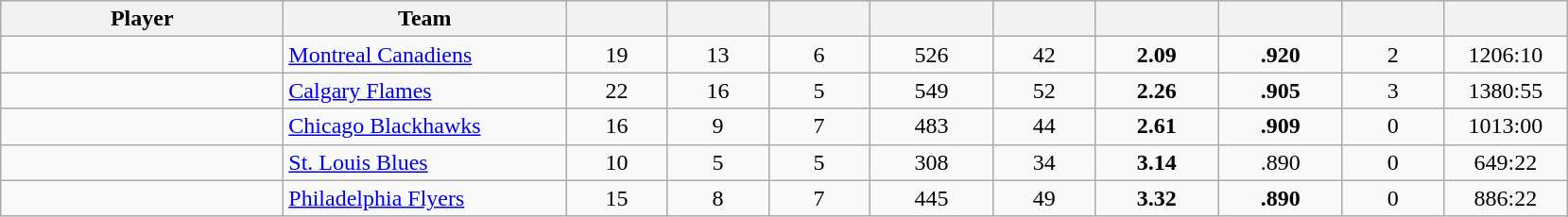<table style="padding:3px; border-spacing:0; text-align:center;" class="wikitable sortable">
<tr>
<th style="width:12em">Player</th>
<th style="width:12em">Team</th>
<th style="width:4em"></th>
<th style="width:4em"></th>
<th style="width:4em"></th>
<th style="width:5em"></th>
<th style="width:4em"></th>
<th style="width:5em"></th>
<th style="width:5em"></th>
<th style="width:4em"></th>
<th style="width:5em"></th>
</tr>
<tr>
<td align=left></td>
<td align=left><a href='#'>Montreal Canadiens</a></td>
<td>19</td>
<td>13</td>
<td>6</td>
<td>526</td>
<td>42</td>
<td><strong>2.09</strong></td>
<td><strong>.920</strong></td>
<td>2</td>
<td> 1206:10</td>
</tr>
<tr>
<td align=left></td>
<td align=left><a href='#'>Calgary Flames</a></td>
<td>22</td>
<td>16</td>
<td>5</td>
<td>549</td>
<td>52</td>
<td><strong>2.26</strong></td>
<td><strong>.905</strong></td>
<td>3</td>
<td> 1380:55</td>
</tr>
<tr>
<td align=left></td>
<td align=left><a href='#'>Chicago Blackhawks</a></td>
<td>16</td>
<td>9</td>
<td>7</td>
<td>483</td>
<td>44</td>
<td><strong>2.61</strong></td>
<td><strong>.909</strong></td>
<td>0</td>
<td> 1013:00</td>
</tr>
<tr>
<td align=left></td>
<td align=left><a href='#'>St. Louis Blues</a></td>
<td>10</td>
<td>5</td>
<td>5</td>
<td>308</td>
<td>34</td>
<td><strong>3.14</strong></td>
<td>.890</td>
<td>0</td>
<td> 649:22</td>
</tr>
<tr>
<td align=left></td>
<td align=left><a href='#'>Philadelphia Flyers</a></td>
<td>15</td>
<td>8</td>
<td>7</td>
<td>445</td>
<td>49</td>
<td><strong>3.32</strong></td>
<td><strong>.890</strong></td>
<td>0</td>
<td> 886:22</td>
</tr>
</table>
